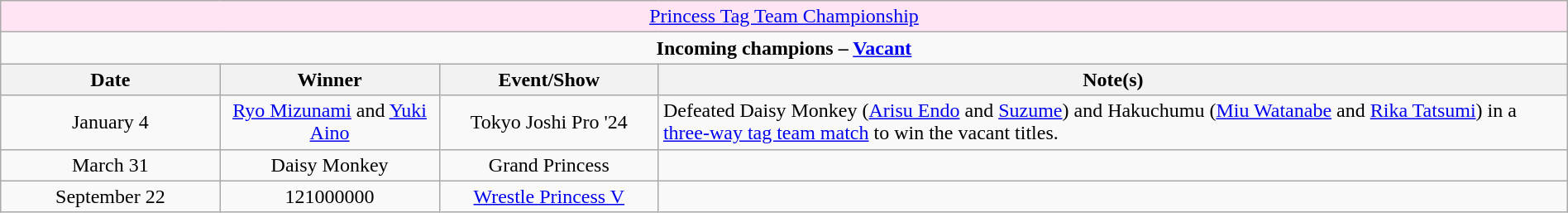<table class="wikitable" style="text-align:center; width:100%;">
<tr style="background:#ffe5f3;">
<td colspan="4" style="text-align: center;"><a href='#'>Princess Tag Team Championship</a></td>
</tr>
<tr>
<td colspan="4" style="text-align: center;"><strong>Incoming champions – <a href='#'>Vacant</a></strong></td>
</tr>
<tr>
<th width=14%>Date</th>
<th width=14%>Winner</th>
<th width=14%>Event/Show</th>
<th width=58%>Note(s)</th>
</tr>
<tr>
<td>January 4</td>
<td><a href='#'>Ryo Mizunami</a> and <a href='#'>Yuki Aino</a></td>
<td>Tokyo Joshi Pro '24</td>
<td align=left>Defeated Daisy Monkey (<a href='#'>Arisu Endo</a> and <a href='#'>Suzume</a>) and Hakuchumu (<a href='#'>Miu Watanabe</a> and <a href='#'>Rika Tatsumi</a>) in a <a href='#'>three-way tag team match</a> to win the vacant titles.</td>
</tr>
<tr>
<td>March 31</td>
<td>Daisy Monkey<br></td>
<td>Grand Princess</td>
<td></td>
</tr>
<tr>
<td>September 22</td>
<td>121000000<br></td>
<td><a href='#'>Wrestle Princess V</a></td>
<td></td>
</tr>
</table>
